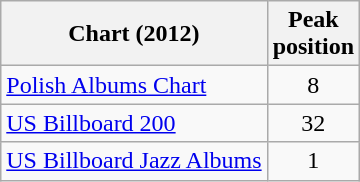<table class="wikitable">
<tr>
<th>Chart (2012)</th>
<th>Peak<br>position</th>
</tr>
<tr>
<td><a href='#'>Polish Albums Chart</a></td>
<td style="text-align:center;">8</td>
</tr>
<tr>
<td><a href='#'>US Billboard 200</a></td>
<td style="text-align:center">32</td>
</tr>
<tr>
<td><a href='#'>US Billboard Jazz Albums</a></td>
<td style="text-align:center">1</td>
</tr>
</table>
